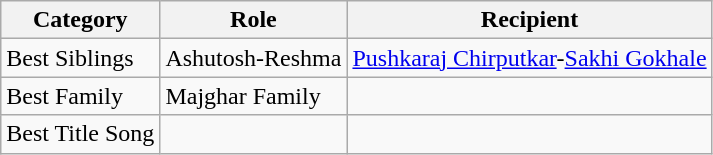<table class="wikitable">
<tr>
<th>Category</th>
<th>Role</th>
<th>Recipient</th>
</tr>
<tr>
<td>Best Siblings</td>
<td>Ashutosh-Reshma</td>
<td><a href='#'>Pushkaraj Chirputkar</a>-<a href='#'>Sakhi Gokhale</a></td>
</tr>
<tr>
<td>Best Family</td>
<td>Majghar Family</td>
<td></td>
</tr>
<tr>
<td>Best Title Song</td>
<td></td>
<td></td>
</tr>
</table>
